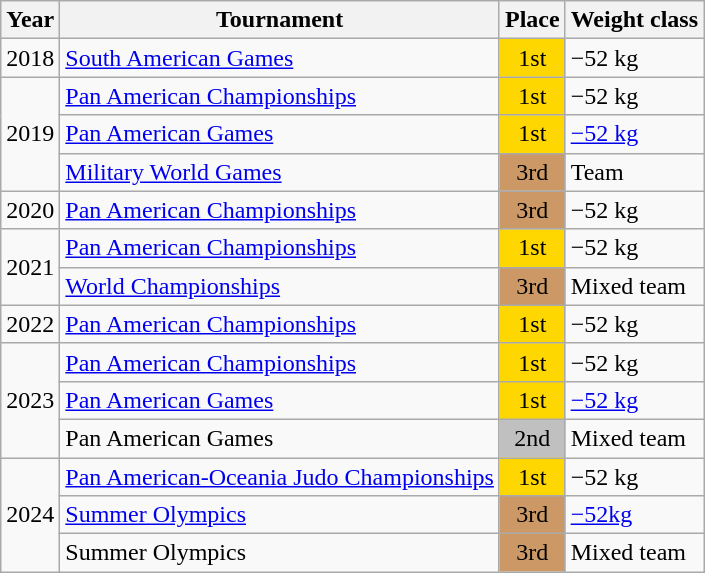<table class=wikitable>
<tr>
<th>Year</th>
<th>Tournament</th>
<th>Place</th>
<th>Weight class</th>
</tr>
<tr>
<td>2018</td>
<td><a href='#'>South American Games</a></td>
<td bgcolor="gold" align="center">1st</td>
<td>−52 kg</td>
</tr>
<tr>
<td rowspan=3>2019</td>
<td><a href='#'>Pan American Championships</a></td>
<td bgcolor="gold" align="center">1st</td>
<td>−52 kg</td>
</tr>
<tr>
<td><a href='#'>Pan American Games</a></td>
<td bgcolor="gold" align="center">1st</td>
<td><a href='#'>−52 kg</a></td>
</tr>
<tr>
<td><a href='#'>Military World Games</a></td>
<td bgcolor="cc9966" align="center">3rd</td>
<td>Team</td>
</tr>
<tr>
<td>2020</td>
<td><a href='#'>Pan American Championships</a></td>
<td bgcolor="cc9966" align="center">3rd</td>
<td>−52 kg</td>
</tr>
<tr>
<td rowspan=2>2021</td>
<td><a href='#'>Pan American Championships</a></td>
<td bgcolor="gold" align="center">1st</td>
<td>−52 kg</td>
</tr>
<tr>
<td><a href='#'>World Championships</a></td>
<td bgcolor="cc9966" align="center">3rd</td>
<td>Mixed team</td>
</tr>
<tr>
<td>2022</td>
<td><a href='#'>Pan American Championships</a></td>
<td bgcolor="gold" align="center">1st</td>
<td>−52 kg</td>
</tr>
<tr>
<td rowspan=3>2023</td>
<td><a href='#'>Pan American Championships</a></td>
<td bgcolor="gold" align="center">1st</td>
<td>−52 kg</td>
</tr>
<tr>
<td><a href='#'>Pan American Games</a></td>
<td bgcolor="gold" align="center">1st</td>
<td><a href='#'>−52 kg</a></td>
</tr>
<tr>
<td>Pan American Games</td>
<td bgcolor="silver" align="center">2nd</td>
<td>Mixed team</td>
</tr>
<tr>
<td rowspan=3>2024</td>
<td><a href='#'>Pan American-Oceania Judo Championships</a></td>
<td bgcolor="gold" align="center">1st</td>
<td>−52 kg</td>
</tr>
<tr>
<td><a href='#'>Summer Olympics</a></td>
<td bgcolor="cc9966" align="center">3rd</td>
<td><a href='#'>−52kg</a></td>
</tr>
<tr>
<td>Summer Olympics</td>
<td bgcolor="cc9966" align="center">3rd</td>
<td>Mixed team</td>
</tr>
</table>
